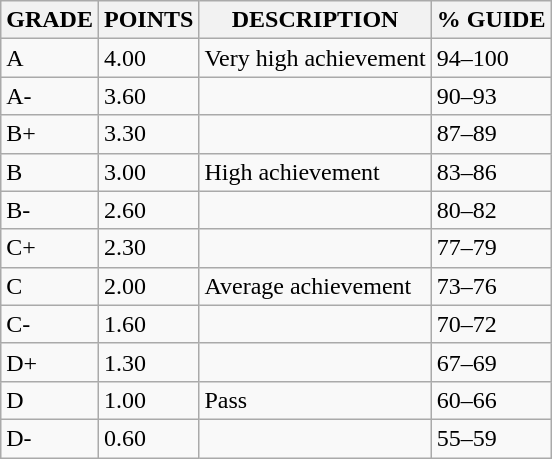<table class="wikitable">
<tr>
<th>GRADE</th>
<th>POINTS</th>
<th>DESCRIPTION</th>
<th>% GUIDE</th>
</tr>
<tr>
<td>A</td>
<td>4.00</td>
<td>Very high achievement</td>
<td>94–100</td>
</tr>
<tr>
<td>A-</td>
<td>3.60</td>
<td></td>
<td>90–93</td>
</tr>
<tr>
<td>B+</td>
<td>3.30</td>
<td></td>
<td>87–89</td>
</tr>
<tr>
<td>B</td>
<td>3.00</td>
<td>High achievement</td>
<td>83–86</td>
</tr>
<tr>
<td>B-</td>
<td>2.60</td>
<td></td>
<td>80–82</td>
</tr>
<tr>
<td>C+</td>
<td>2.30</td>
<td></td>
<td>77–79</td>
</tr>
<tr>
<td>C</td>
<td>2.00</td>
<td>Average achievement</td>
<td>73–76</td>
</tr>
<tr>
<td>C-</td>
<td>1.60</td>
<td></td>
<td>70–72</td>
</tr>
<tr>
<td>D+</td>
<td>1.30</td>
<td></td>
<td>67–69</td>
</tr>
<tr>
<td>D</td>
<td>1.00</td>
<td>Pass</td>
<td>60–66</td>
</tr>
<tr>
<td>D-</td>
<td>0.60</td>
<td></td>
<td>55–59</td>
</tr>
</table>
